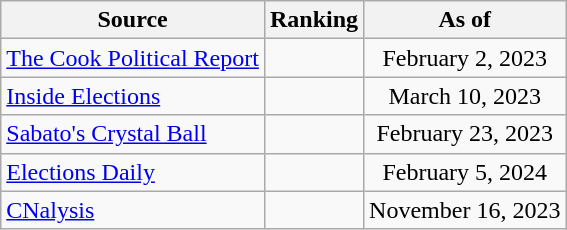<table class="wikitable" style="text-align:center">
<tr>
<th>Source</th>
<th>Ranking</th>
<th>As of</th>
</tr>
<tr>
<td style="text-align:left"><a href='#'>The Cook Political Report</a></td>
<td></td>
<td>February 2, 2023</td>
</tr>
<tr>
<td style="text-align:left"><a href='#'>Inside Elections</a></td>
<td></td>
<td>March 10, 2023</td>
</tr>
<tr>
<td style="text-align:left"><a href='#'>Sabato's Crystal Ball</a></td>
<td></td>
<td>February 23, 2023</td>
</tr>
<tr>
<td style="text-align:left"><a href='#'>Elections Daily</a></td>
<td></td>
<td>February 5, 2024</td>
</tr>
<tr>
<td style="text-align:left"><a href='#'>CNalysis</a></td>
<td></td>
<td>November 16, 2023</td>
</tr>
</table>
